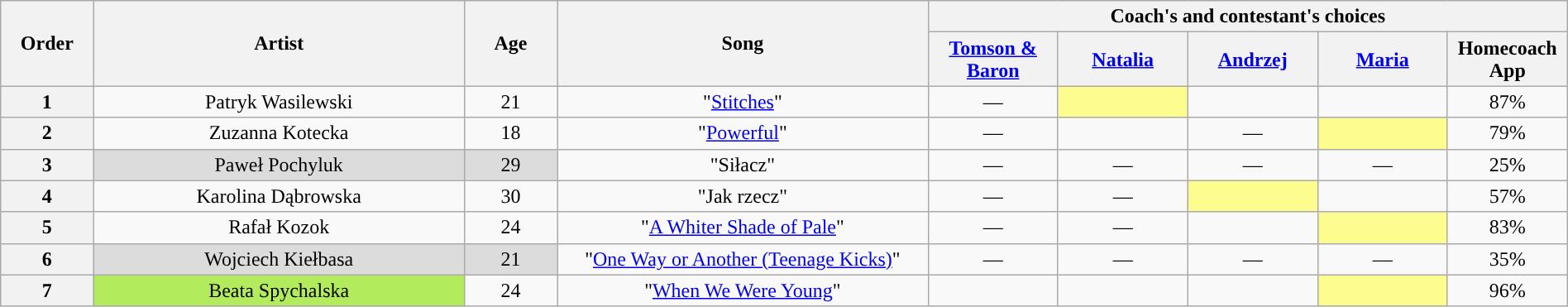<table class="wikitable" style="text-align:center; width:100%;">
<tr>
<th scope="col" rowspan="2" style="width:05%;">Order</th>
<th scope="col" rowspan="2" style="width:20%;">Artist</th>
<th scope="col" rowspan="2" style="width:05%;">Age</th>
<th scope="col" rowspan="2" style="width:20%;">Song</th>
<th scope="col" colspan="5" style="width:32%;">Coach's and contestant's choices</th>
</tr>
<tr>
<th style="width:07%;"><a href='#'>Tomson & Baron</a></th>
<th style="width:07%;"><a href='#'>Natalia</a></th>
<th style="width:07%;"><a href='#'>Andrzej</a></th>
<th style="width:07%;"><a href='#'>Maria</a></th>
<th style="width:04%;">Homecoach App</th>
</tr>
<tr>
<th>1</th>
<td>Patryk Wasilewski</td>
<td>21</td>
<td>"<a href='#'>Stitches</a>"</td>
<td>—</td>
<td style="background:#fdfc8f;"><strong></strong></td>
<td><strong></strong></td>
<td><strong></strong></td>
<td>87%</td>
</tr>
<tr>
<th>2</th>
<td>Zuzanna Kotecka</td>
<td>18</td>
<td>"<a href='#'>Powerful</a>"</td>
<td>—</td>
<td><strong></strong></td>
<td>—</td>
<td style="background:#fdfc8f;"><strong></strong></td>
<td>79%</td>
</tr>
<tr>
<th>3</th>
<td style="background:#DCDCDC;">Paweł Pochyluk</td>
<td style="background:#DCDCDC;">29</td>
<td>"Siłacz"</td>
<td>—</td>
<td>—</td>
<td>—</td>
<td>—</td>
<td>25%</td>
</tr>
<tr>
<th>4</th>
<td>Karolina Dąbrowska</td>
<td>30</td>
<td>"Jak rzecz"</td>
<td>—</td>
<td>—</td>
<td style="background:#fdfc8f;"><strong></strong></td>
<td><strong></strong></td>
<td>57%</td>
</tr>
<tr>
<th>5</th>
<td>Rafał Kozok</td>
<td>24</td>
<td>"<a href='#'>A Whiter Shade of Pale</a>"</td>
<td>—</td>
<td>—</td>
<td><strong></strong></td>
<td style="background:#fdfc8f;"><strong></strong></td>
<td>83%</td>
</tr>
<tr>
<th>6</th>
<td style="background:#DCDCDC;">Wojciech Kiełbasa</td>
<td style="background:#DCDCDC;">21</td>
<td>"<a href='#'>One Way or Another (Teenage Kicks)</a>"</td>
<td>—</td>
<td>—</td>
<td>—</td>
<td>—</td>
<td>35%</td>
</tr>
<tr>
<th>7</th>
<td style="background-color:#B2EC5D;">Beata Spychalska</td>
<td>24</td>
<td>"<a href='#'>When We Were Young</a>"</td>
<td><strong></strong></td>
<td><strong></strong></td>
<td><strong></strong></td>
<td style="background:#fdfc8f;"><strong></strong></td>
<td>96%</td>
</tr>
</table>
